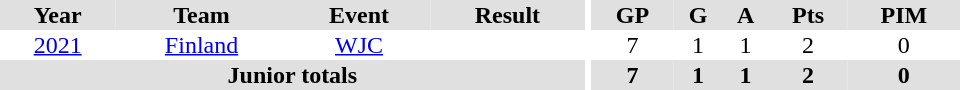<table border="0" cellpadding="1" cellspacing="0" ID="Table3" style="text-align:center; width:40em">
<tr ALIGN="center" bgcolor="#e0e0e0">
<th>Year</th>
<th>Team</th>
<th>Event</th>
<th>Result</th>
<th rowspan="99" bgcolor="#ffffff"></th>
<th>GP</th>
<th>G</th>
<th>A</th>
<th>Pts</th>
<th>PIM</th>
</tr>
<tr>
<td><a href='#'>2021</a></td>
<td><a href='#'>Finland</a></td>
<td><a href='#'>WJC</a></td>
<td></td>
<td>7</td>
<td>1</td>
<td>1</td>
<td>2</td>
<td>0</td>
</tr>
<tr ALIGN="center" bgcolor="#e0e0e0">
<th colspan=4>Junior totals</th>
<th>7</th>
<th>1</th>
<th>1</th>
<th>2</th>
<th>0</th>
</tr>
</table>
